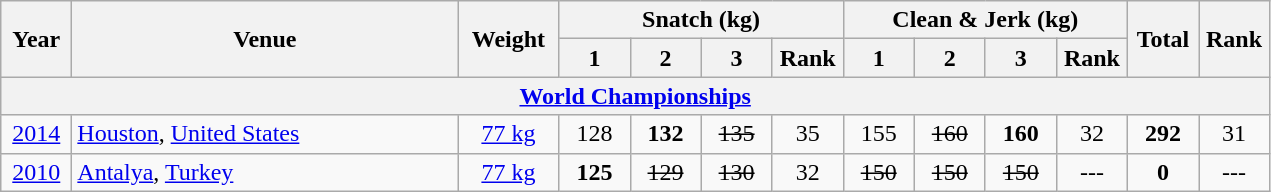<table class = "wikitable" style="text-align:center;">
<tr>
<th rowspan=2 width=40>Year</th>
<th rowspan=2 width=250>Venue</th>
<th rowspan=2 width=60>Weight</th>
<th colspan=4>Snatch (kg)</th>
<th colspan=4>Clean & Jerk (kg)</th>
<th rowspan=2 width=40>Total</th>
<th rowspan=2 width=40>Rank</th>
</tr>
<tr>
<th width=40>1</th>
<th width=40>2</th>
<th width=40>3</th>
<th width=40>Rank</th>
<th width=40>1</th>
<th width=40>2</th>
<th width=40>3</th>
<th width=40>Rank</th>
</tr>
<tr>
<th colspan=13><a href='#'>World Championships</a></th>
</tr>
<tr>
<td><a href='#'>2014</a></td>
<td align=left> <a href='#'>Houston</a>, <a href='#'>United States</a></td>
<td><a href='#'>77 kg</a></td>
<td>128</td>
<td><strong>132</strong></td>
<td><s>135</s></td>
<td>35</td>
<td>155</td>
<td><s>160</s></td>
<td><strong>160</strong></td>
<td>32</td>
<td><strong>292</strong></td>
<td>31</td>
</tr>
<tr>
<td><a href='#'>2010</a></td>
<td align=left> <a href='#'>Antalya</a>, <a href='#'>Turkey</a></td>
<td><a href='#'>77 kg</a></td>
<td><strong>125</strong></td>
<td><s>129</s></td>
<td><s>130</s></td>
<td>32</td>
<td><s>150</s></td>
<td><s>150</s></td>
<td><s>150</s></td>
<td>---</td>
<td><strong>0</strong></td>
<td>---</td>
</tr>
</table>
